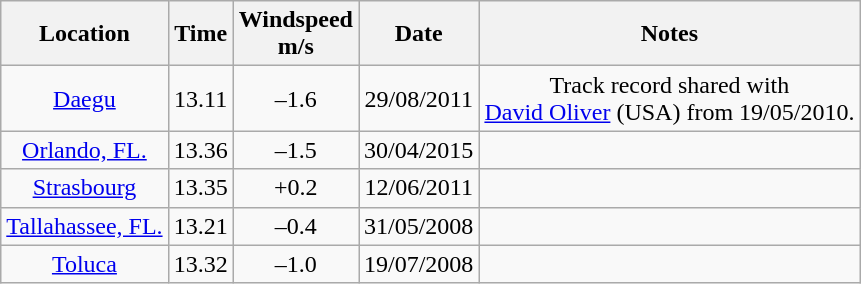<table class="wikitable" style= "text-align: center">
<tr>
<th>Location</th>
<th>Time</th>
<th>Windspeed<br>m/s</th>
<th>Date</th>
<th>Notes</th>
</tr>
<tr>
<td><a href='#'>Daegu</a></td>
<td>13.11</td>
<td>–1.6</td>
<td>29/08/2011</td>
<td>Track record shared with<br><a href='#'>David Oliver</a> (USA) from 19/05/2010.</td>
</tr>
<tr>
<td><a href='#'>Orlando, FL.</a></td>
<td>13.36</td>
<td>–1.5</td>
<td>30/04/2015</td>
<td></td>
</tr>
<tr>
<td><a href='#'>Strasbourg</a></td>
<td>13.35</td>
<td>+0.2</td>
<td>12/06/2011</td>
<td></td>
</tr>
<tr>
<td><a href='#'>Tallahassee, FL.</a></td>
<td>13.21</td>
<td>–0.4</td>
<td>31/05/2008</td>
<td></td>
</tr>
<tr>
<td><a href='#'>Toluca</a></td>
<td>13.32</td>
<td>–1.0</td>
<td>19/07/2008</td>
<td></td>
</tr>
</table>
